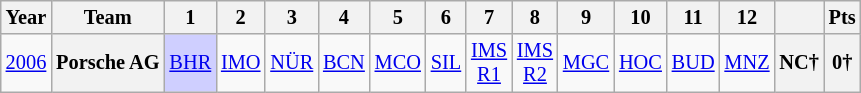<table class="wikitable" style="text-align:center; font-size:85%">
<tr>
<th scope="col">Year</th>
<th scope="col">Team</th>
<th scope="col">1</th>
<th scope="col">2</th>
<th scope="col">3</th>
<th scope="col">4</th>
<th scope="col">5</th>
<th scope="col">6</th>
<th scope="col">7</th>
<th scope="col">8</th>
<th scope="col">9</th>
<th scope="col">10</th>
<th scope="col">11</th>
<th scope="col">12</th>
<th scope="col"></th>
<th scope="col">Pts</th>
</tr>
<tr>
<td><a href='#'>2006</a></td>
<th>Porsche AG</th>
<td style="background:#CFCFFF;"><a href='#'>BHR</a><br></td>
<td><a href='#'>IMO</a></td>
<td><a href='#'>NÜR</a></td>
<td><a href='#'>BCN</a></td>
<td><a href='#'>MCO</a></td>
<td><a href='#'>SIL</a></td>
<td><a href='#'>IMS<br>R1</a></td>
<td><a href='#'>IMS<br>R2</a></td>
<td><a href='#'>MGC</a></td>
<td><a href='#'>HOC</a></td>
<td><a href='#'>BUD</a></td>
<td><a href='#'>MNZ</a></td>
<th>NC†</th>
<th>0†</th>
</tr>
</table>
